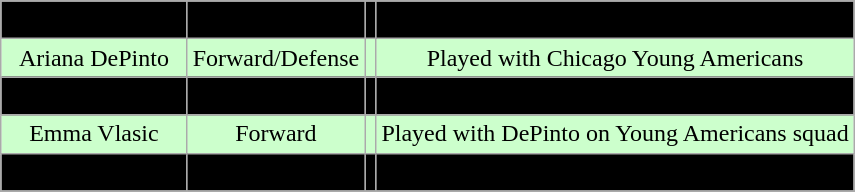<table class="wikitable">
<tr>
</tr>
<tr align="center" bgcolor=" ">
<td>Jordan Chancellor</td>
<td>Forward</td>
<td></td>
<td>Played for the Minnesota Ice Cats</td>
</tr>
<tr align="center" bgcolor="#ccffcc">
<td>Ariana DePinto</td>
<td>Forward/Defense</td>
<td></td>
<td>Played with Chicago Young Americans</td>
</tr>
<tr align="center" bgcolor=" ">
<td>Kyra O'Brien</td>
<td>Goaltender</td>
<td></td>
<td>Minded net for Burlington Jr. Barracudas</td>
</tr>
<tr align="center" bgcolor="#ccffcc">
<td>Emma Vlasic</td>
<td>Forward</td>
<td></td>
<td>Played with DePinto on Young Americans squad</td>
</tr>
<tr align="center" bgcolor=" ">
<td>Julia Yetman</td>
<td>Defense</td>
<td></td>
<td>Member of Team Quebec U18</td>
</tr>
<tr align="center" bgcolor=" ">
</tr>
</table>
